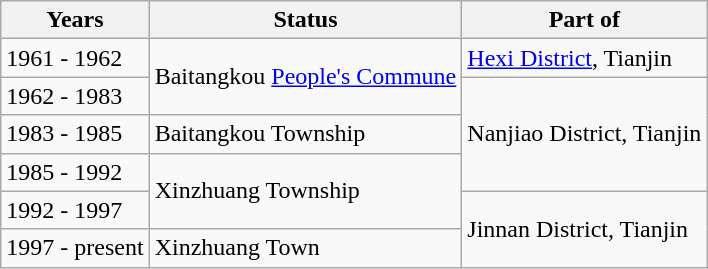<table class="wikitable">
<tr>
<th>Years</th>
<th>Status</th>
<th>Part of</th>
</tr>
<tr>
<td>1961 - 1962</td>
<td rowspan="2">Baitangkou <a href='#'>People's Commune</a></td>
<td><a href='#'>Hexi District</a>, Tianjin</td>
</tr>
<tr>
<td>1962 - 1983</td>
<td rowspan="3">Nanjiao District, Tianjin</td>
</tr>
<tr>
<td>1983 - 1985</td>
<td>Baitangkou Township</td>
</tr>
<tr>
<td>1985 - 1992</td>
<td rowspan="2">Xinzhuang Township</td>
</tr>
<tr>
<td>1992 - 1997</td>
<td rowspan="2">Jinnan District, Tianjin</td>
</tr>
<tr>
<td>1997 - present</td>
<td>Xinzhuang Town</td>
</tr>
</table>
